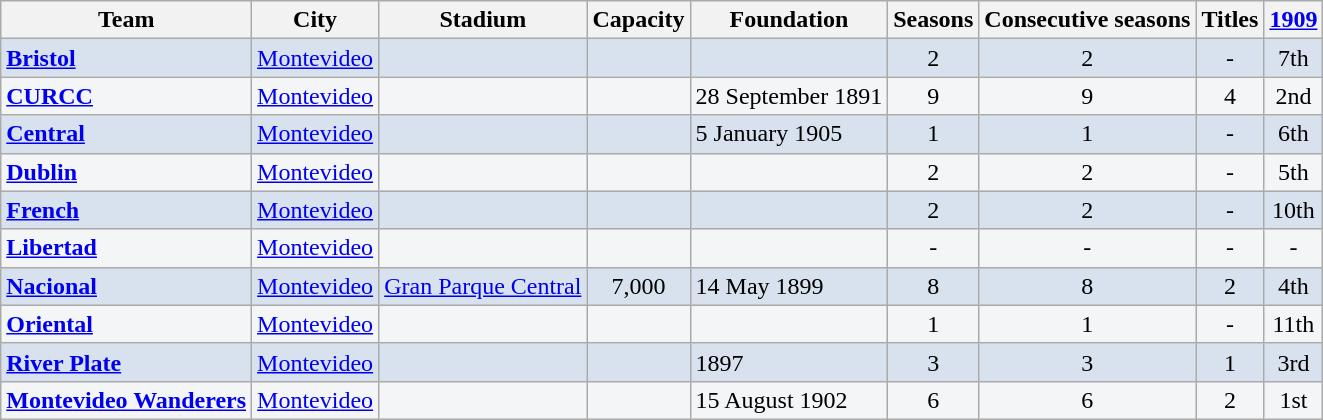<table class="wikitable">
<tr>
<th>Team</th>
<th>City</th>
<th>Stadium</th>
<th>Capacity</th>
<th>Foundation</th>
<th>Seasons</th>
<th>Consecutive seasons</th>
<th>Titles</th>
<th><a href='#'>1909</a></th>
</tr>
<tr bgcolor=#D8E2EE>
<td> <strong><a href='#'>Bristol</a></strong></td>
<td> <a href='#'>Montevideo</a></td>
<td></td>
<td align=center></td>
<td></td>
<td align=center>2</td>
<td align=center>2</td>
<td align=center>-</td>
<td align=center>7th</td>
</tr>
<tr bgcolor=#F3F5F7>
<td> <strong><a href='#'>CURCC</a></strong></td>
<td> <a href='#'>Montevideo</a></td>
<td></td>
<td align=center></td>
<td>28 September 1891</td>
<td align=center>9</td>
<td align=center>9</td>
<td align=center>4</td>
<td align=center>2nd</td>
</tr>
<tr bgcolor=#D8E2EE>
<td> <strong><a href='#'>Central</a></strong></td>
<td> <a href='#'>Montevideo</a></td>
<td></td>
<td align=center></td>
<td>5 January 1905</td>
<td align=center>1</td>
<td align=center>1</td>
<td align=center>-</td>
<td align=center>6th</td>
</tr>
<tr bgcolor=#F3F5F7>
<td> <strong><a href='#'>Dublin</a></strong></td>
<td> <a href='#'>Montevideo</a></td>
<td></td>
<td align=center></td>
<td></td>
<td align=center>2</td>
<td align=center>2</td>
<td align=center>-</td>
<td align=center>5th</td>
</tr>
<tr bgcolor=#D8E2EE>
<td> <strong><a href='#'>French</a></strong></td>
<td> <a href='#'>Montevideo</a></td>
<td></td>
<td align=center></td>
<td></td>
<td align=center>2</td>
<td align=center>2</td>
<td align=center>-</td>
<td align=center>10th</td>
</tr>
<tr bgcolor=#F3F5F7>
<td> <strong><a href='#'>Libertad</a></strong></td>
<td> <a href='#'>Montevideo</a></td>
<td></td>
<td align=center></td>
<td></td>
<td align=center>-</td>
<td align=center>-</td>
<td align=center>-</td>
<td align=center>-</td>
</tr>
<tr bgcolor=#D8E2EE>
<td> <strong><a href='#'>Nacional</a></strong></td>
<td> <a href='#'>Montevideo</a></td>
<td><a href='#'>Gran Parque Central</a></td>
<td align=center>7,000</td>
<td>14 May 1899</td>
<td align=center>8</td>
<td align=center>8</td>
<td align=center>2</td>
<td align=center>4th</td>
</tr>
<tr bgcolor=#F3F5F7>
<td> <strong><a href='#'>Oriental</a></strong></td>
<td> <a href='#'>Montevideo</a></td>
<td></td>
<td align=center></td>
<td></td>
<td align=center>1</td>
<td align=center>1</td>
<td align=center>-</td>
<td align=center>11th</td>
</tr>
<tr bgcolor=#D8E2EE>
<td> <strong><a href='#'>River Plate</a></strong></td>
<td> <a href='#'>Montevideo</a></td>
<td></td>
<td align=center></td>
<td>1897</td>
<td align=center>3</td>
<td align=center>3</td>
<td align=center>1</td>
<td align=center>3rd</td>
</tr>
<tr bgcolor=#F3F5F7>
<td> <strong><a href='#'>Montevideo Wanderers</a></strong></td>
<td> <a href='#'>Montevideo</a></td>
<td></td>
<td align=center></td>
<td>15 August 1902</td>
<td align=center>6</td>
<td align=center>6</td>
<td align=center>2</td>
<td align=center>1st</td>
</tr>
</table>
